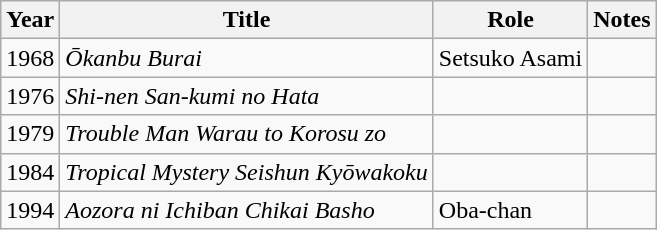<table class="wikitable">
<tr>
<th>Year</th>
<th>Title</th>
<th>Role</th>
<th>Notes</th>
</tr>
<tr>
<td>1968</td>
<td><em>Ōkanbu Burai</em></td>
<td>Setsuko Asami</td>
<td></td>
</tr>
<tr>
<td>1976</td>
<td><em>Shi-nen San-kumi no Hata</em></td>
<td></td>
<td></td>
</tr>
<tr>
<td>1979</td>
<td><em>Trouble Man Warau to Korosu zo</em></td>
<td></td>
<td></td>
</tr>
<tr>
<td>1984</td>
<td><em>Tropical Mystery Seishun Kyōwakoku</em></td>
<td></td>
<td></td>
</tr>
<tr>
<td>1994</td>
<td><em>Aozora ni Ichiban Chikai Basho</em></td>
<td>Oba-chan</td>
<td></td>
</tr>
</table>
